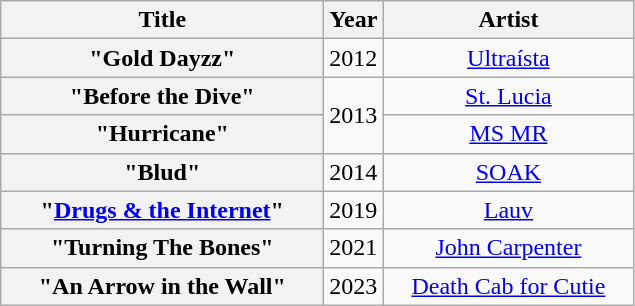<table class="wikitable plainrowheaders" style="text-align:center;">
<tr>
<th scope="col" style="width:13em;">Title</th>
<th scope="col">Year</th>
<th scope="col" style="width:10em;">Artist</th>
</tr>
<tr>
<th scope="row">"Gold Dayzz"</th>
<td>2012</td>
<td><a href='#'>Ultraísta</a></td>
</tr>
<tr>
<th scope="row">"Before the Dive"</th>
<td rowspan="2">2013</td>
<td><a href='#'>St. Lucia</a></td>
</tr>
<tr>
<th scope="row">"Hurricane"</th>
<td><a href='#'>MS MR</a></td>
</tr>
<tr>
<th scope="row">"Blud"</th>
<td>2014</td>
<td><a href='#'>SOAK</a></td>
</tr>
<tr>
<th scope="row">"<a href='#'>Drugs & the Internet</a>"</th>
<td>2019</td>
<td><a href='#'>Lauv</a></td>
</tr>
<tr>
<th scope="row">"Turning The Bones"</th>
<td>2021</td>
<td><a href='#'>John Carpenter</a></td>
</tr>
<tr>
<th scope="row">"An Arrow in the Wall"</th>
<td>2023</td>
<td><a href='#'>Death Cab for Cutie</a></td>
</tr>
</table>
